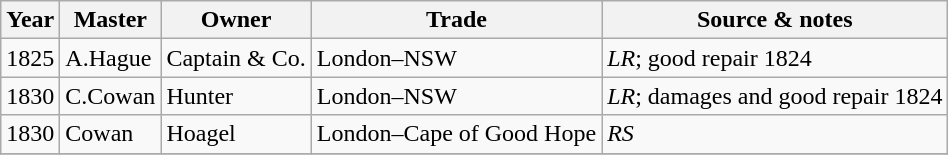<table class="sortable wikitable">
<tr>
<th>Year</th>
<th>Master</th>
<th>Owner</th>
<th>Trade</th>
<th>Source & notes</th>
</tr>
<tr>
<td>1825</td>
<td>A.Hague</td>
<td>Captain & Co.</td>
<td>London–NSW</td>
<td><em>LR</em>; good repair 1824</td>
</tr>
<tr>
<td>1830</td>
<td>C.Cowan</td>
<td>Hunter</td>
<td>London–NSW</td>
<td><em>LR</em>; damages and good repair 1824</td>
</tr>
<tr>
<td>1830</td>
<td>Cowan</td>
<td>Hoagel</td>
<td>London–Cape of Good Hope</td>
<td><em>RS</em></td>
</tr>
<tr>
</tr>
</table>
